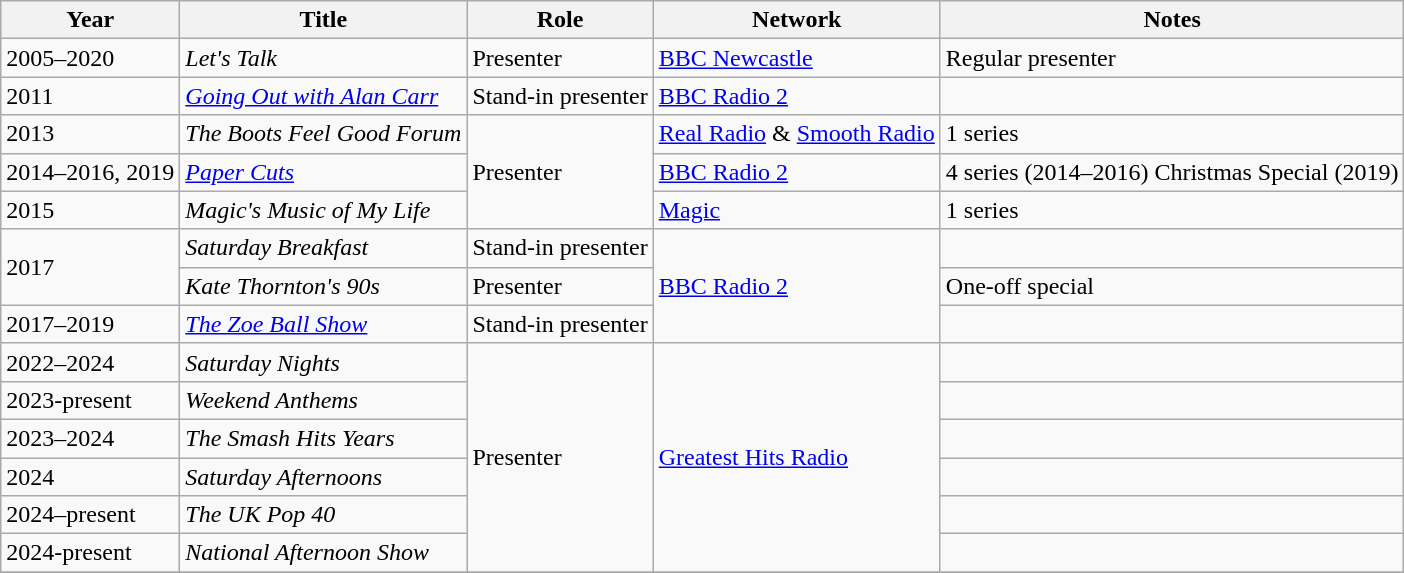<table class="wikitable">
<tr>
<th>Year</th>
<th>Title</th>
<th>Role</th>
<th>Network</th>
<th>Notes</th>
</tr>
<tr>
<td>2005–2020</td>
<td><em>Let's Talk</em></td>
<td>Presenter</td>
<td><a href='#'>BBC Newcastle</a></td>
<td>Regular presenter</td>
</tr>
<tr>
<td>2011</td>
<td><em><a href='#'>Going Out with Alan Carr</a></em></td>
<td>Stand-in presenter</td>
<td><a href='#'>BBC Radio 2</a></td>
<td></td>
</tr>
<tr>
<td>2013</td>
<td><em>The Boots Feel Good Forum</em></td>
<td rowspan="3">Presenter</td>
<td><a href='#'>Real Radio</a> & <a href='#'>Smooth Radio</a></td>
<td>1 series</td>
</tr>
<tr>
<td>2014–2016, 2019</td>
<td><em><a href='#'>Paper Cuts</a></em></td>
<td><a href='#'>BBC Radio 2</a></td>
<td>4 series (2014–2016) Christmas Special (2019)</td>
</tr>
<tr>
<td>2015</td>
<td><em>Magic's Music of My Life</em></td>
<td><a href='#'>Magic</a></td>
<td>1 series</td>
</tr>
<tr>
<td rowspan=2>2017</td>
<td><em>Saturday Breakfast</em></td>
<td>Stand-in presenter</td>
<td rowspan=3><a href='#'>BBC Radio 2</a></td>
<td></td>
</tr>
<tr>
<td><em>Kate Thornton's 90s</em></td>
<td>Presenter</td>
<td>One-off special</td>
</tr>
<tr>
<td>2017–2019</td>
<td><em><a href='#'>The Zoe Ball Show</a></em></td>
<td>Stand-in presenter</td>
<td></td>
</tr>
<tr>
<td>2022–2024</td>
<td><em>Saturday Nights</em></td>
<td rowspan=6>Presenter</td>
<td rowspan=6><a href='#'>Greatest Hits Radio</a></td>
<td></td>
</tr>
<tr>
<td>2023-present</td>
<td><em>Weekend Anthems</em></td>
<td></td>
</tr>
<tr>
<td>2023–2024</td>
<td><em>The Smash Hits Years</em></td>
<td></td>
</tr>
<tr>
<td>2024</td>
<td><em>Saturday Afternoons</em></td>
<td></td>
</tr>
<tr>
<td>2024–present</td>
<td><em>The UK Pop 40</em></td>
<td></td>
</tr>
<tr>
<td>2024-present</td>
<td><em>National Afternoon Show</em></td>
<td></td>
</tr>
<tr>
</tr>
</table>
